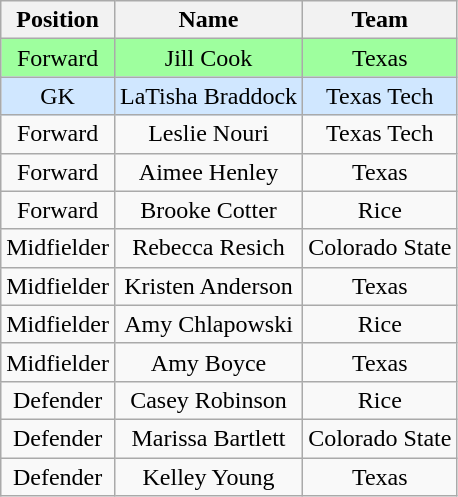<table class="wikitable" style="text-align:center">
<tr>
<th>Position</th>
<th>Name</th>
<th>Team</th>
</tr>
<tr bgcolor="#9eff9e">
<td>Forward</td>
<td>Jill Cook</td>
<td>Texas</td>
</tr>
<tr bgcolor="#d0e7ff">
<td>GK</td>
<td>LaTisha Braddock</td>
<td>Texas Tech</td>
</tr>
<tr>
<td>Forward</td>
<td>Leslie Nouri</td>
<td>Texas Tech</td>
</tr>
<tr>
<td>Forward</td>
<td>Aimee Henley</td>
<td>Texas</td>
</tr>
<tr>
<td>Forward</td>
<td>Brooke Cotter</td>
<td>Rice</td>
</tr>
<tr>
<td>Midfielder</td>
<td>Rebecca Resich</td>
<td>Colorado State</td>
</tr>
<tr>
<td>Midfielder</td>
<td>Kristen Anderson</td>
<td>Texas</td>
</tr>
<tr>
<td>Midfielder</td>
<td>Amy Chlapowski</td>
<td>Rice</td>
</tr>
<tr>
<td>Midfielder</td>
<td>Amy Boyce</td>
<td>Texas</td>
</tr>
<tr>
<td>Defender</td>
<td>Casey Robinson</td>
<td>Rice</td>
</tr>
<tr>
<td>Defender</td>
<td>Marissa Bartlett</td>
<td>Colorado State</td>
</tr>
<tr>
<td>Defender</td>
<td>Kelley Young</td>
<td>Texas</td>
</tr>
</table>
